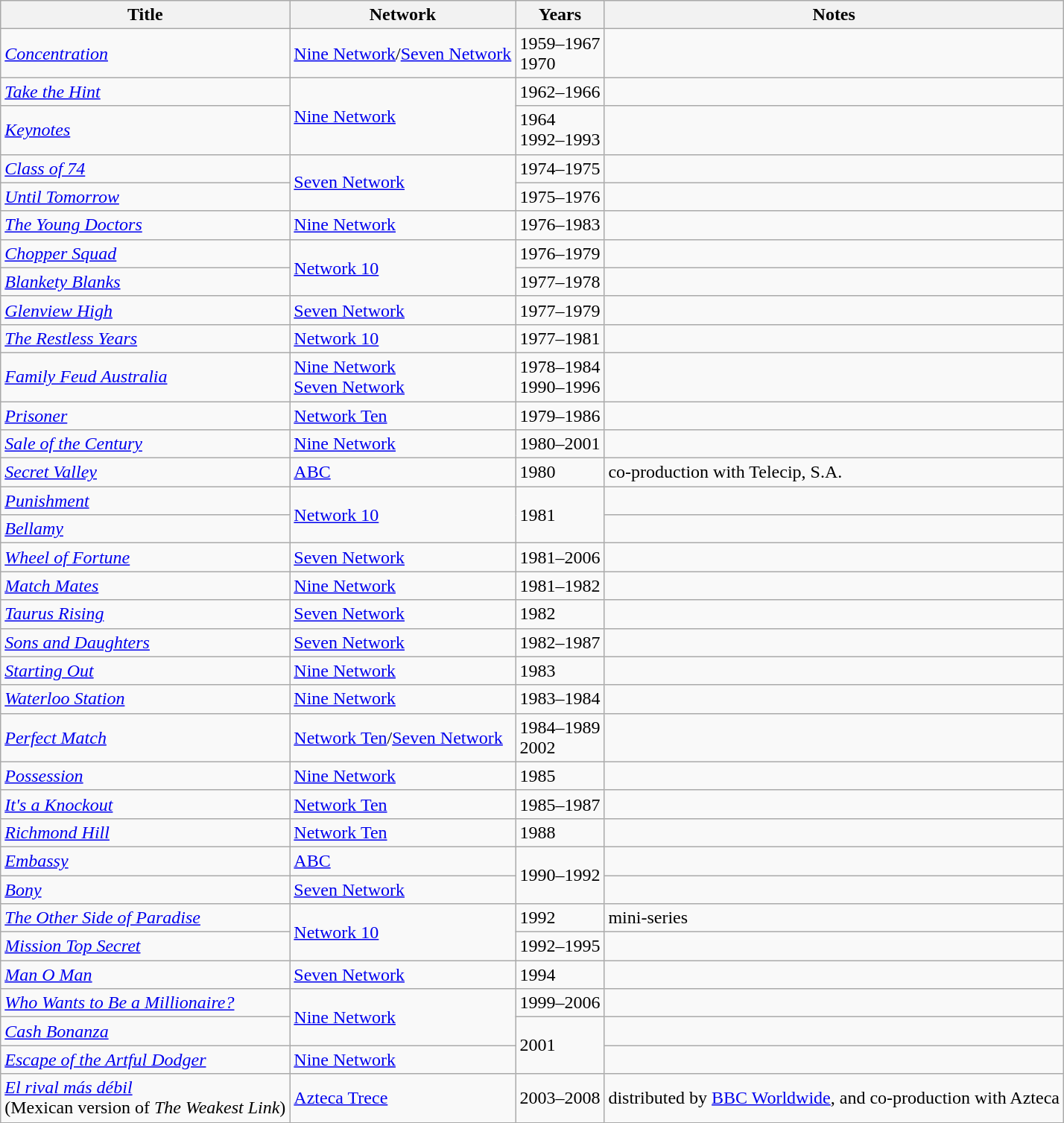<table class="wikitable sortable">
<tr>
<th>Title</th>
<th>Network</th>
<th>Years</th>
<th>Notes</th>
</tr>
<tr>
<td><em><a href='#'>Concentration</a></em></td>
<td><a href='#'>Nine Network</a>/<a href='#'>Seven Network</a></td>
<td>1959–1967<br>1970</td>
<td></td>
</tr>
<tr>
<td><em><a href='#'>Take the Hint</a></em></td>
<td rowspan="2"><a href='#'>Nine Network</a></td>
<td>1962–1966</td>
<td></td>
</tr>
<tr>
<td><em><a href='#'>Keynotes</a></em></td>
<td>1964<br>1992–1993</td>
</tr>
<tr>
<td><em><a href='#'>Class of 74</a></em></td>
<td rowspan="2"><a href='#'>Seven Network</a></td>
<td>1974–1975</td>
<td></td>
</tr>
<tr>
<td><em><a href='#'>Until Tomorrow</a></em></td>
<td>1975–1976</td>
<td></td>
</tr>
<tr>
<td><em><a href='#'>The Young Doctors</a></em></td>
<td><a href='#'>Nine Network</a></td>
<td>1976–1983</td>
<td></td>
</tr>
<tr>
<td><em><a href='#'>Chopper Squad</a></em></td>
<td rowspan="2"><a href='#'>Network 10</a></td>
<td>1976–1979</td>
<td></td>
</tr>
<tr>
<td><em><a href='#'>Blankety Blanks</a></em></td>
<td>1977–1978</td>
<td></td>
</tr>
<tr>
<td><em><a href='#'>Glenview High</a></em></td>
<td><a href='#'>Seven Network</a></td>
<td>1977–1979</td>
<td></td>
</tr>
<tr>
<td><em><a href='#'>The Restless Years</a></em></td>
<td><a href='#'>Network 10</a></td>
<td>1977–1981</td>
<td></td>
</tr>
<tr>
<td><em><a href='#'>Family Feud Australia</a></em></td>
<td><a href='#'>Nine Network</a><br><a href='#'>Seven Network</a></td>
<td>1978–1984<br>1990–1996</td>
<td></td>
</tr>
<tr>
<td><em><a href='#'>Prisoner</a></em></td>
<td><a href='#'>Network Ten</a></td>
<td>1979–1986</td>
<td></td>
</tr>
<tr>
<td><em><a href='#'>Sale of the Century</a></em></td>
<td><a href='#'>Nine Network</a></td>
<td>1980–2001</td>
<td></td>
</tr>
<tr>
<td><em><a href='#'>Secret Valley</a></em></td>
<td><a href='#'>ABC</a></td>
<td>1980</td>
<td>co-production with Telecip, S.A.</td>
</tr>
<tr>
<td><em><a href='#'>Punishment</a></em></td>
<td rowspan="2"><a href='#'>Network 10</a></td>
<td rowspan="2">1981</td>
<td></td>
</tr>
<tr>
<td><em><a href='#'>Bellamy</a></em></td>
</tr>
<tr>
<td><em><a href='#'>Wheel of Fortune</a></em></td>
<td><a href='#'>Seven Network</a></td>
<td>1981–2006</td>
<td></td>
</tr>
<tr>
<td><em><a href='#'>Match Mates</a></em></td>
<td><a href='#'>Nine Network</a></td>
<td>1981–1982</td>
<td></td>
</tr>
<tr>
<td><em><a href='#'>Taurus Rising</a></em></td>
<td><a href='#'>Seven Network</a></td>
<td>1982</td>
<td></td>
</tr>
<tr>
<td><em><a href='#'>Sons and Daughters</a></em></td>
<td><a href='#'>Seven Network</a></td>
<td>1982–1987</td>
<td></td>
</tr>
<tr>
<td><em><a href='#'>Starting Out</a></em></td>
<td><a href='#'>Nine Network</a></td>
<td>1983</td>
<td></td>
</tr>
<tr>
<td><em><a href='#'>Waterloo Station</a></em></td>
<td><a href='#'>Nine Network</a></td>
<td>1983–1984</td>
<td></td>
</tr>
<tr>
<td><em><a href='#'>Perfect Match</a></em></td>
<td><a href='#'>Network Ten</a>/<a href='#'>Seven Network</a></td>
<td>1984–1989<br>2002</td>
<td></td>
</tr>
<tr>
<td><em><a href='#'>Possession</a></em></td>
<td><a href='#'>Nine Network</a></td>
<td>1985</td>
<td></td>
</tr>
<tr>
<td><em><a href='#'>It's a Knockout</a></em></td>
<td><a href='#'>Network Ten</a></td>
<td>1985–1987</td>
<td></td>
</tr>
<tr>
<td><em><a href='#'>Richmond Hill</a></em></td>
<td><a href='#'>Network Ten</a></td>
<td>1988</td>
<td></td>
</tr>
<tr>
<td><em><a href='#'>Embassy</a></em></td>
<td><a href='#'>ABC</a></td>
<td rowspan="2">1990–1992</td>
<td></td>
</tr>
<tr>
<td><em><a href='#'>Bony</a></em></td>
<td><a href='#'>Seven Network</a></td>
<td></td>
</tr>
<tr>
<td><em><a href='#'>The Other Side of Paradise</a></em></td>
<td rowspan="2"><a href='#'>Network 10</a></td>
<td>1992</td>
<td>mini-series</td>
</tr>
<tr>
<td><em><a href='#'>Mission Top Secret</a></em></td>
<td>1992–1995</td>
<td></td>
</tr>
<tr>
<td><em><a href='#'>Man O Man</a></em></td>
<td><a href='#'>Seven Network</a></td>
<td>1994</td>
<td></td>
</tr>
<tr>
<td><em><a href='#'>Who Wants to Be a Millionaire?</a></em></td>
<td rowspan="2"><a href='#'>Nine Network</a></td>
<td>1999–2006</td>
<td></td>
</tr>
<tr>
<td><em><a href='#'>Cash Bonanza</a></em></td>
<td rowspan="2">2001</td>
<td></td>
</tr>
<tr>
<td><em><a href='#'>Escape of the Artful Dodger</a></em></td>
<td><a href='#'>Nine Network</a></td>
<td></td>
</tr>
<tr>
<td><em><a href='#'>El rival más débil</a></em><br>(Mexican version of <em>The Weakest Link</em>)</td>
<td><a href='#'>Azteca Trece</a></td>
<td>2003–2008</td>
<td>distributed by <a href='#'>BBC Worldwide</a>, and co-production with Azteca</td>
</tr>
</table>
